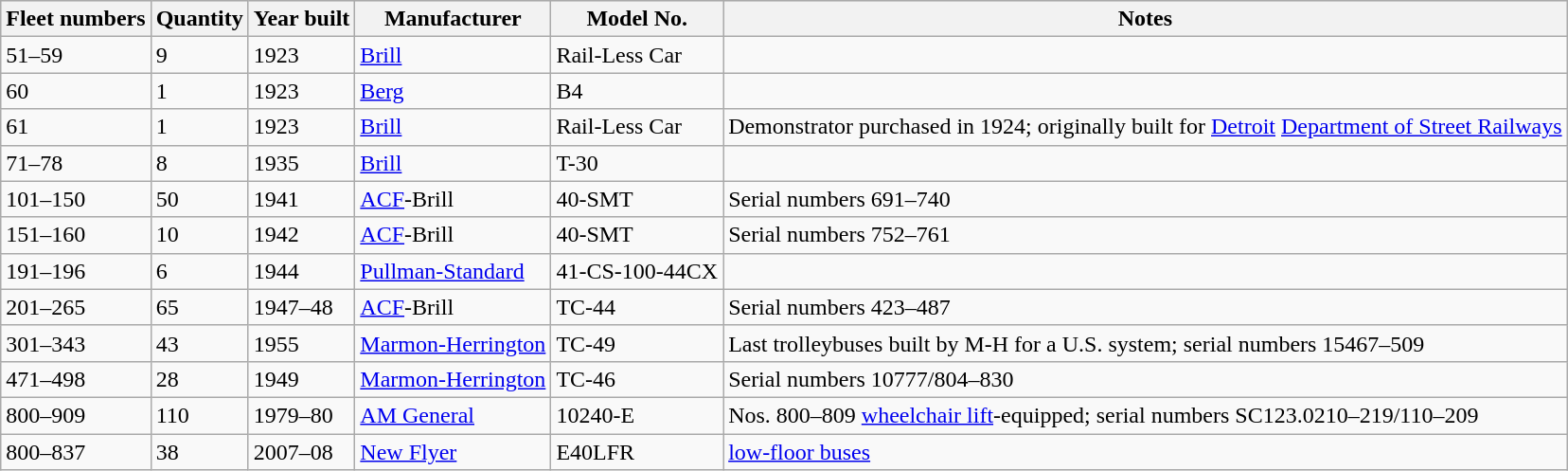<table class="wikitable sortable">
<tr style="background:#E0E0E0;">
<th>Fleet numbers</th>
<th>Quantity</th>
<th>Year built</th>
<th>Manufacturer</th>
<th>Model No.</th>
<th>Notes</th>
</tr>
<tr>
<td>51–59</td>
<td>9</td>
<td>1923</td>
<td><a href='#'>Brill</a></td>
<td>Rail-Less Car</td>
<td></td>
</tr>
<tr>
<td>60</td>
<td>1</td>
<td>1923</td>
<td><a href='#'>Berg</a></td>
<td>B4</td>
<td></td>
</tr>
<tr>
<td>61</td>
<td>1</td>
<td>1923</td>
<td><a href='#'>Brill</a></td>
<td>Rail-Less Car</td>
<td>Demonstrator purchased in 1924; originally built for <a href='#'>Detroit</a> <a href='#'>Department of Street Railways</a></td>
</tr>
<tr>
<td>71–78</td>
<td>8</td>
<td>1935</td>
<td><a href='#'>Brill</a></td>
<td>T-30</td>
<td></td>
</tr>
<tr>
<td>101–150</td>
<td>50</td>
<td>1941</td>
<td><a href='#'>ACF</a>-Brill</td>
<td>40-SMT</td>
<td>Serial numbers 691–740</td>
</tr>
<tr>
<td>151–160</td>
<td>10</td>
<td>1942</td>
<td><a href='#'>ACF</a>-Brill</td>
<td>40-SMT</td>
<td>Serial numbers 752–761</td>
</tr>
<tr>
<td>191–196</td>
<td>6</td>
<td>1944</td>
<td><a href='#'>Pullman-Standard</a></td>
<td>41-CS-100-44CX</td>
<td></td>
</tr>
<tr>
<td>201–265</td>
<td>65</td>
<td>1947–48</td>
<td><a href='#'>ACF</a>-Brill</td>
<td>TC-44</td>
<td>Serial numbers 423–487</td>
</tr>
<tr>
<td>301–343</td>
<td>43</td>
<td>1955</td>
<td><a href='#'>Marmon-Herrington</a></td>
<td>TC-49</td>
<td>Last trolleybuses built by M-H for a U.S. system; serial numbers 15467–509</td>
</tr>
<tr>
<td>471–498</td>
<td>28</td>
<td>1949</td>
<td><a href='#'>Marmon-Herrington</a></td>
<td>TC-46</td>
<td>Serial numbers 10777/804–830</td>
</tr>
<tr>
<td>800–909</td>
<td>110</td>
<td>1979–80</td>
<td><a href='#'>AM General</a></td>
<td>10240-E</td>
<td>Nos. 800–809 <a href='#'>wheelchair lift</a>-equipped; serial numbers SC123.0210–219/110–209</td>
</tr>
<tr>
<td>800–837</td>
<td>38</td>
<td>2007–08</td>
<td><a href='#'>New Flyer</a></td>
<td>E40LFR</td>
<td><a href='#'>low-floor buses</a></td>
</tr>
</table>
